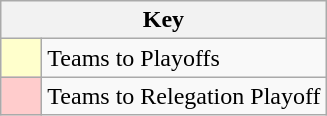<table class="wikitable" style="text-align: center;">
<tr>
<th colspan=2>Key</th>
</tr>
<tr>
<td style="background:#ffffcc; width:20px;"></td>
<td align=left>Teams to Playoffs</td>
</tr>
<tr>
<td style="background:#ffcccc; width:20px;"></td>
<td align=left>Teams to Relegation Playoff</td>
</tr>
</table>
